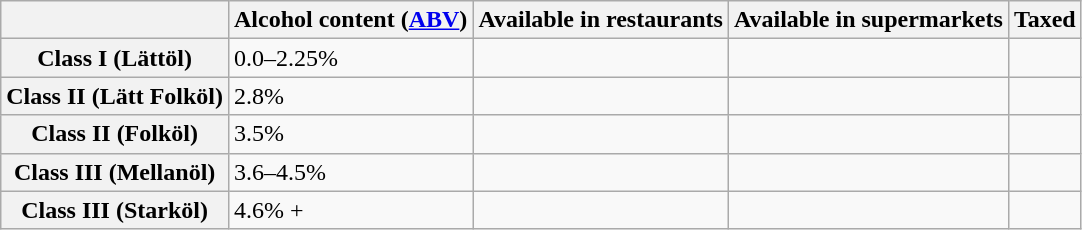<table class="wikitable">
<tr>
<th></th>
<th>Alcohol content (<a href='#'>ABV</a>)</th>
<th>Available in restaurants</th>
<th>Available in supermarkets</th>
<th>Taxed</th>
</tr>
<tr>
<th>Class I (Lättöl)</th>
<td>0.0–2.25%</td>
<td></td>
<td></td>
<td></td>
</tr>
<tr>
<th>Class II (Lätt Folköl)</th>
<td>2.8%</td>
<td></td>
<td></td>
<td></td>
</tr>
<tr>
<th>Class II (Folköl)</th>
<td>3.5%</td>
<td></td>
<td></td>
<td></td>
</tr>
<tr>
<th>Class III (Mellanöl)</th>
<td>3.6–4.5%</td>
<td></td>
<td></td>
<td></td>
</tr>
<tr>
<th>Class III (Starköl)</th>
<td>4.6% +</td>
<td></td>
<td></td>
<td></td>
</tr>
</table>
